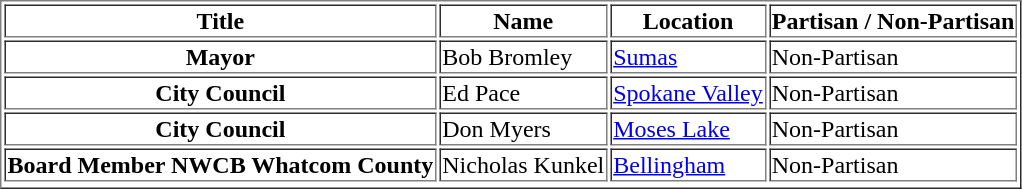<table border="1">
<tr>
<th>Title</th>
<th>Name</th>
<th>Location</th>
<th>Partisan / Non-Partisan</th>
</tr>
<tr>
<th scope="row">Mayor</th>
<td>Bob Bromley</td>
<td><a href='#'>Sumas</a></td>
<td>Non-Partisan</td>
</tr>
<tr>
<th scope="row">City Council</th>
<td>Ed Pace</td>
<td><a href='#'>Spokane Valley</a></td>
<td>Non-Partisan</td>
</tr>
<tr>
<th scope="row">City Council</th>
<td>Don Myers</td>
<td><a href='#'>Moses Lake</a></td>
<td>Non-Partisan</td>
</tr>
<tr>
<th scope="row">Board Member NWCB Whatcom County</th>
<td>Nicholas Kunkel</td>
<td><a href='#'>Bellingham</a></td>
<td>Non-Partisan</td>
</tr>
<tr>
</tr>
</table>
